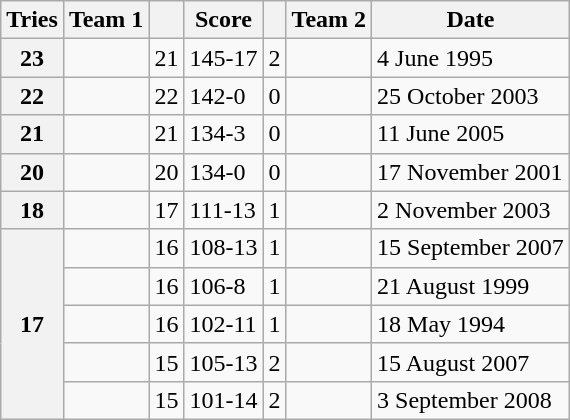<table class="wikitable sortable">
<tr>
<th>Tries</th>
<th>Team 1</th>
<th></th>
<th>Score</th>
<th></th>
<th>Team 2</th>
<th>Date</th>
</tr>
<tr>
<th>23</th>
<td></td>
<td>21</td>
<td>145-17</td>
<td>2</td>
<td></td>
<td>4 June 1995</td>
</tr>
<tr>
<th>22</th>
<td></td>
<td>22</td>
<td>142-0</td>
<td>0</td>
<td></td>
<td>25 October 2003</td>
</tr>
<tr>
<th>21</th>
<td></td>
<td>21</td>
<td>134-3</td>
<td>0</td>
<td></td>
<td>11 June 2005</td>
</tr>
<tr>
<th>20</th>
<td></td>
<td>20</td>
<td>134-0</td>
<td>0</td>
<td></td>
<td>17 November 2001</td>
</tr>
<tr>
<th>18</th>
<td></td>
<td>17</td>
<td>111-13</td>
<td>1</td>
<td></td>
<td>2 November 2003</td>
</tr>
<tr>
<th rowspan=5>17</th>
<td></td>
<td>16</td>
<td>108-13</td>
<td>1</td>
<td></td>
<td>15 September 2007</td>
</tr>
<tr>
<td></td>
<td>16</td>
<td>106-8</td>
<td>1</td>
<td></td>
<td>21 August 1999</td>
</tr>
<tr>
<td></td>
<td>16</td>
<td>102-11</td>
<td>1</td>
<td></td>
<td>18 May 1994</td>
</tr>
<tr>
<td></td>
<td>15</td>
<td>105-13</td>
<td>2</td>
<td></td>
<td>15 August 2007</td>
</tr>
<tr>
<td></td>
<td>15</td>
<td>101-14</td>
<td>2</td>
<td></td>
<td>3 September 2008</td>
</tr>
</table>
